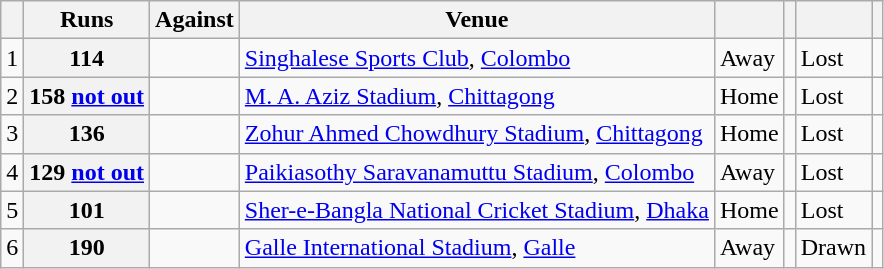<table class="wikitable">
<tr>
<th></th>
<th>Runs</th>
<th>Against</th>
<th>Venue</th>
<th></th>
<th></th>
<th></th>
<th></th>
</tr>
<tr>
<td>1</td>
<th>114</th>
<td></td>
<td><a href='#'>Singhalese Sports Club</a>, <a href='#'>Colombo</a></td>
<td>Away</td>
<td></td>
<td>Lost</td>
<td></td>
</tr>
<tr>
<td>2</td>
<th>158 <a href='#'>not out</a></th>
<td></td>
<td><a href='#'>M. A. Aziz Stadium</a>, <a href='#'>Chittagong</a></td>
<td>Home</td>
<td></td>
<td>Lost</td>
<td></td>
</tr>
<tr>
<td>3</td>
<th>136</th>
<td></td>
<td><a href='#'>Zohur Ahmed Chowdhury Stadium</a>, <a href='#'>Chittagong</a></td>
<td>Home</td>
<td></td>
<td>Lost</td>
<td></td>
</tr>
<tr>
<td>4</td>
<th>129 <a href='#'>not out</a></th>
<td></td>
<td><a href='#'>Paikiasothy Saravanamuttu Stadium</a>, <a href='#'>Colombo</a></td>
<td>Away</td>
<td></td>
<td>Lost</td>
<td></td>
</tr>
<tr>
<td>5</td>
<th>101</th>
<td></td>
<td><a href='#'>Sher-e-Bangla National Cricket Stadium</a>, <a href='#'>Dhaka</a></td>
<td>Home</td>
<td></td>
<td>Lost</td>
<td></td>
</tr>
<tr>
<td>6</td>
<th>190</th>
<td></td>
<td><a href='#'>Galle International Stadium</a>, <a href='#'>Galle</a></td>
<td>Away</td>
<td></td>
<td>Drawn</td>
<td></td>
</tr>
</table>
